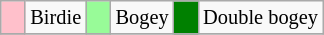<table class="wikitable" span = 50 style="font-size:85%">
<tr>
<td style="background: Pink;" width=10></td>
<td>Birdie</td>
<td style="background: PaleGreen;" width=10></td>
<td>Bogey</td>
<td style="background: Green;" width=10></td>
<td>Double bogey</td>
</tr>
<tr>
</tr>
</table>
